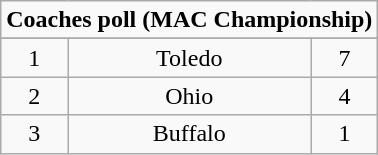<table class="wikitable">
<tr align="center">
<td align="center" Colspan="3"><strong>Coaches poll (MAC Championship)</strong></td>
</tr>
<tr align="center">
</tr>
<tr align="center">
<td>1</td>
<td>Toledo</td>
<td>7</td>
</tr>
<tr align="center">
<td>2</td>
<td>Ohio</td>
<td>4</td>
</tr>
<tr align="center">
<td>3</td>
<td>Buffalo</td>
<td>1</td>
</tr>
</table>
